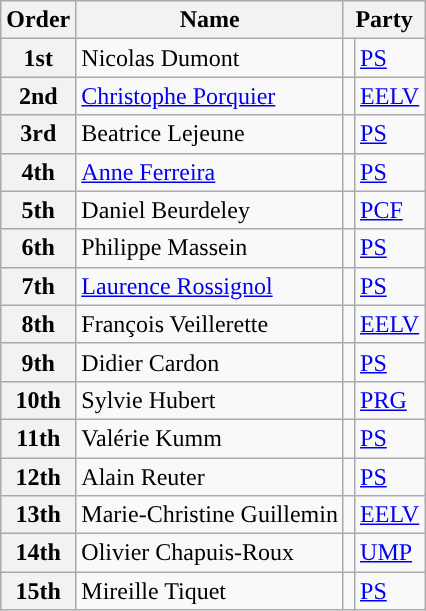<table class="wikitable sortable">
<tr>
<th>Order</th>
<th>Name</th>
<th colspan="2">Party</th>
</tr>
<tr>
<th>1st</th>
<td>Nicolas Dumont</td>
<td style="color:inherit;background:"></td>
<td><a href='#'>PS</a></td>
</tr>
<tr>
<th>2nd</th>
<td><a href='#'>Christophe Porquier</a></td>
<td style="color:inherit;background:"></td>
<td><a href='#'>EELV</a></td>
</tr>
<tr>
<th>3rd</th>
<td>Beatrice Lejeune</td>
<td style="color:inherit;background:"></td>
<td><a href='#'>PS</a></td>
</tr>
<tr>
<th>4th</th>
<td><a href='#'>Anne Ferreira</a></td>
<td style="color:inherit;background:"></td>
<td><a href='#'>PS</a></td>
</tr>
<tr>
<th>5th</th>
<td>Daniel Beurdeley</td>
<td style="color:inherit;background:"></td>
<td><a href='#'>PCF</a></td>
</tr>
<tr>
<th>6th</th>
<td>Philippe Massein</td>
<td style="color:inherit;background:"></td>
<td><a href='#'>PS</a></td>
</tr>
<tr>
<th>7th</th>
<td><a href='#'>Laurence Rossignol</a></td>
<td style="color:inherit;background:"></td>
<td><a href='#'>PS</a></td>
</tr>
<tr>
<th>8th</th>
<td>François Veillerette</td>
<td style="color:inherit;background:"></td>
<td><a href='#'>EELV</a></td>
</tr>
<tr>
<th>9th</th>
<td>Didier Cardon</td>
<td style="color:inherit;background:"></td>
<td><a href='#'>PS</a></td>
</tr>
<tr>
<th>10th</th>
<td>Sylvie Hubert</td>
<td style="color:inherit;background:"></td>
<td><a href='#'>PRG</a></td>
</tr>
<tr>
<th>11th</th>
<td>Valérie Kumm</td>
<td style="color:inherit;background:"></td>
<td><a href='#'>PS</a></td>
</tr>
<tr>
<th>12th</th>
<td>Alain Reuter</td>
<td style="color:inherit;background:"></td>
<td><a href='#'>PS</a></td>
</tr>
<tr>
<th>13th</th>
<td>Marie-Christine Guillemin</td>
<td style="color:inherit;background:"></td>
<td><a href='#'>EELV</a></td>
</tr>
<tr>
<th>14th</th>
<td>Olivier Chapuis-Roux</td>
<td style="color:inherit;background:"></td>
<td><a href='#'>UMP</a></td>
</tr>
<tr>
<th>15th</th>
<td>Mireille Tiquet</td>
<td style="color:inherit;background:"></td>
<td><a href='#'>PS</a></td>
</tr>
</table>
